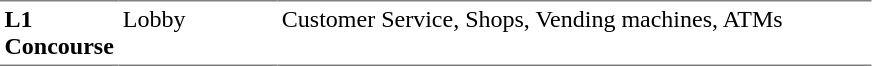<table table border=0 cellspacing=0 cellpadding=3>
<tr>
<td style="border-bottom:solid 1px gray; border-top:solid 1px gray;" valign=top width=50><strong>L1<br>Concourse</strong></td>
<td style="border-bottom:solid 1px gray; border-top:solid 1px gray;" valign=top width=100>Lobby</td>
<td style="border-bottom:solid 1px gray; border-top:solid 1px gray;" valign=top width=390>Customer Service, Shops, Vending machines, ATMs</td>
</tr>
</table>
